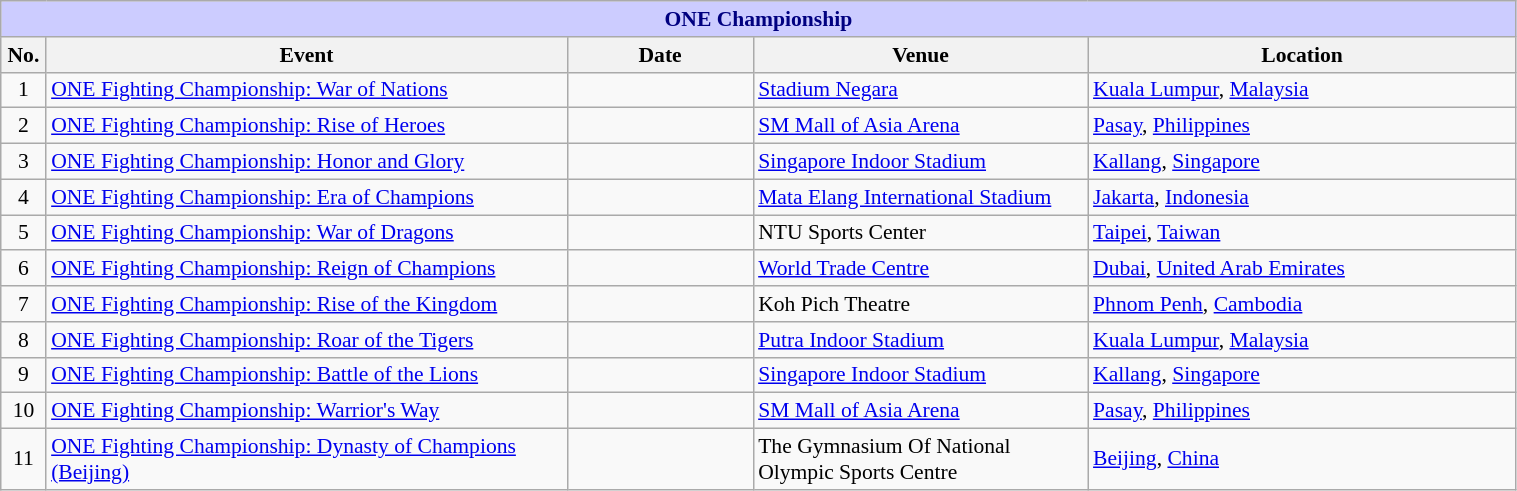<table class="wikitable" style="width:80%; font-size:90%;">
<tr>
<th colspan="8" style="background-color: #ccf; color: #000080; text-align: center;"><strong>ONE Championship</strong></th>
</tr>
<tr>
<th style= width:1%;">No.</th>
<th style= width:28%;">Event</th>
<th style= width:10%;">Date</th>
<th style= width:18%;">Venue</th>
<th style= width:23%;">Location</th>
</tr>
<tr>
<td align=center>1</td>
<td><a href='#'>ONE Fighting Championship: War of Nations</a></td>
<td></td>
<td><a href='#'>Stadium Negara</a></td>
<td> <a href='#'>Kuala Lumpur</a>, <a href='#'>Malaysia</a></td>
</tr>
<tr>
<td align=center>2</td>
<td><a href='#'>ONE Fighting Championship: Rise of Heroes</a></td>
<td></td>
<td><a href='#'>SM Mall of Asia Arena</a></td>
<td> <a href='#'>Pasay</a>, <a href='#'>Philippines</a></td>
</tr>
<tr>
<td align=center>3</td>
<td><a href='#'>ONE Fighting Championship: Honor and Glory</a></td>
<td></td>
<td><a href='#'>Singapore Indoor Stadium</a></td>
<td> <a href='#'>Kallang</a>, <a href='#'>Singapore</a></td>
</tr>
<tr>
<td align=center>4</td>
<td><a href='#'>ONE Fighting Championship: Era of Champions</a></td>
<td></td>
<td><a href='#'>Mata Elang International Stadium</a></td>
<td> <a href='#'>Jakarta</a>, <a href='#'>Indonesia</a></td>
</tr>
<tr>
<td align=center>5</td>
<td><a href='#'>ONE Fighting Championship: War of Dragons</a></td>
<td></td>
<td>NTU Sports Center</td>
<td> <a href='#'>Taipei</a>, <a href='#'>Taiwan</a></td>
</tr>
<tr>
<td align=center>6</td>
<td><a href='#'>ONE Fighting Championship: Reign of Champions</a></td>
<td></td>
<td><a href='#'>World Trade Centre</a></td>
<td> <a href='#'>Dubai</a>, <a href='#'>United Arab Emirates</a></td>
</tr>
<tr>
<td align=center>7</td>
<td><a href='#'>ONE Fighting Championship: Rise of the Kingdom</a></td>
<td></td>
<td>Koh Pich Theatre</td>
<td> <a href='#'>Phnom Penh</a>, <a href='#'>Cambodia</a></td>
</tr>
<tr>
<td align=center>8</td>
<td><a href='#'>ONE Fighting Championship: Roar of the Tigers</a></td>
<td></td>
<td><a href='#'>Putra Indoor Stadium</a></td>
<td> <a href='#'>Kuala Lumpur</a>, <a href='#'>Malaysia</a></td>
</tr>
<tr>
<td align=center>9</td>
<td><a href='#'>ONE Fighting Championship: Battle of the Lions</a></td>
<td></td>
<td><a href='#'>Singapore Indoor Stadium</a></td>
<td> <a href='#'>Kallang</a>, <a href='#'>Singapore</a></td>
</tr>
<tr>
<td align=center>10</td>
<td><a href='#'>ONE Fighting Championship: Warrior's Way</a></td>
<td></td>
<td><a href='#'>SM Mall of Asia Arena</a></td>
<td> <a href='#'>Pasay</a>, <a href='#'>Philippines</a></td>
</tr>
<tr>
<td align=center>11</td>
<td><a href='#'>ONE Fighting Championship: Dynasty of Champions (Beijing)</a></td>
<td></td>
<td>The Gymnasium Of National Olympic Sports Centre</td>
<td> <a href='#'>Beijing</a>, <a href='#'>China</a></td>
</tr>
</table>
